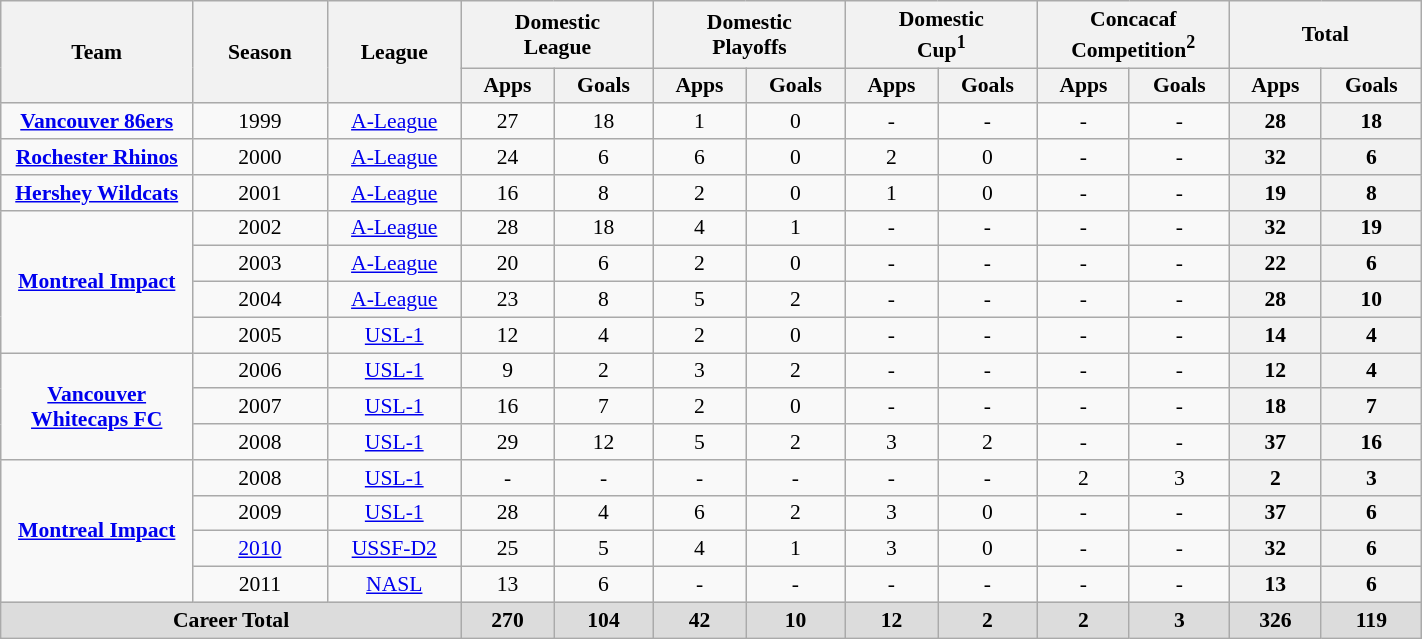<table class="wikitable" style="font-size:90%; width:75%;">
<tr>
<th rowspan="2" style="width:10%;"><strong>Team</strong></th>
<th rowspan="2" style="width:7%;"><strong>Season</strong></th>
<th rowspan="2" style="width:7%;"><strong>League</strong></th>
<th colspan="2" style="width:10%;">Domestic<br>League</th>
<th colspan="2" style="width:10%;">Domestic<br>Playoffs</th>
<th colspan="2" style="width:10%;">Domestic<br>Cup<sup>1</sup></th>
<th colspan="2" style="width:10%;">Concacaf<br>Competition<sup>2</sup></th>
<th colspan="2" style="width:10%;">Total</th>
</tr>
<tr>
<th align=center><strong>Apps</strong></th>
<th align=center><strong>Goals</strong></th>
<th align=center><strong>Apps</strong></th>
<th align=center><strong>Goals</strong></th>
<th align=center><strong>Apps</strong></th>
<th align=center><strong>Goals</strong></th>
<th align=center><strong>Apps</strong></th>
<th align=center><strong>Goals</strong></th>
<th align=center><strong>Apps</strong></th>
<th align=center><strong>Goals</strong></th>
</tr>
<tr>
<td style="text-align:center;"><strong><a href='#'>Vancouver 86ers</a></strong></td>
<td align=center>1999</td>
<td align=center><a href='#'>A-League</a></td>
<td align=center>27</td>
<td align=center>18</td>
<td align=center>1</td>
<td align=center>0</td>
<td align=center>-</td>
<td align=center>-</td>
<td align=center>-</td>
<td align=center>-</td>
<th align=center><strong>28</strong></th>
<th align=center><strong>18</strong></th>
</tr>
<tr>
<td style="text-align:center;"><strong><a href='#'>Rochester Rhinos</a></strong></td>
<td align=center>2000</td>
<td align=center><a href='#'>A-League</a></td>
<td align=center>24</td>
<td align=center>6</td>
<td align=center>6</td>
<td align=center>0</td>
<td align=center>2</td>
<td align=center>0</td>
<td align=center>-</td>
<td align=center>-</td>
<th align=center><strong>32</strong></th>
<th align=center><strong>6</strong></th>
</tr>
<tr>
<td style="text-align:center;"><strong><a href='#'>Hershey Wildcats</a></strong></td>
<td align=center>2001</td>
<td align=center><a href='#'>A-League</a></td>
<td align=center>16</td>
<td align=center>8</td>
<td align=center>2</td>
<td align=center>0</td>
<td align=center>1</td>
<td align=center>0</td>
<td align=center>-</td>
<td align=center>-</td>
<th align=center><strong>19</strong></th>
<th align=center><strong>8</strong></th>
</tr>
<tr>
<td rowspan="4" style="text-align:center;"><strong><a href='#'>Montreal Impact</a></strong></td>
<td align=center>2002</td>
<td align=center><a href='#'>A-League</a></td>
<td align=center>28</td>
<td align=center>18</td>
<td align=center>4</td>
<td align=center>1</td>
<td align=center>-</td>
<td align=center>-</td>
<td align=center>-</td>
<td align=center>-</td>
<th align=center><strong>32</strong></th>
<th align=center><strong>19</strong></th>
</tr>
<tr>
<td align=center>2003</td>
<td align=center><a href='#'>A-League</a></td>
<td align=center>20</td>
<td align=center>6</td>
<td align=center>2</td>
<td align=center>0</td>
<td align=center>-</td>
<td align=center>-</td>
<td align=center>-</td>
<td align=center>-</td>
<th align=center><strong>22</strong></th>
<th align=center><strong>6</strong></th>
</tr>
<tr>
<td align=center>2004</td>
<td align=center><a href='#'>A-League</a></td>
<td align=center>23</td>
<td align=center>8</td>
<td align=center>5</td>
<td align=center>2</td>
<td align=center>-</td>
<td align=center>-</td>
<td align=center>-</td>
<td align=center>-</td>
<th align=center><strong>28</strong></th>
<th align=center><strong>10</strong></th>
</tr>
<tr>
<td align=center>2005</td>
<td align=center><a href='#'>USL-1</a></td>
<td align=center>12</td>
<td align=center>4</td>
<td align=center>2</td>
<td align=center>0</td>
<td align=center>-</td>
<td align=center>-</td>
<td align=center>-</td>
<td align=center>-</td>
<th align=center><strong>14</strong></th>
<th align=center><strong>4</strong></th>
</tr>
<tr>
<td rowspan="3" style="text-align:center;"><strong><a href='#'>Vancouver Whitecaps FC</a></strong></td>
<td align=center>2006</td>
<td align=center><a href='#'>USL-1</a></td>
<td align=center>9</td>
<td align=center>2</td>
<td align=center>3</td>
<td align=center>2</td>
<td align=center>-</td>
<td align=center>-</td>
<td align=center>-</td>
<td align=center>-</td>
<th align=center><strong>12</strong></th>
<th align=center><strong>4</strong></th>
</tr>
<tr>
<td align=center>2007</td>
<td align=center><a href='#'>USL-1</a></td>
<td align=center>16</td>
<td align=center>7</td>
<td align=center>2</td>
<td align=center>0</td>
<td align=center>-</td>
<td align=center>-</td>
<td align=center>-</td>
<td align=center>-</td>
<th align=center><strong>18</strong></th>
<th align=center><strong>7</strong></th>
</tr>
<tr>
<td align=center>2008</td>
<td align=center><a href='#'>USL-1</a></td>
<td align=center>29</td>
<td align=center>12</td>
<td align=center>5</td>
<td align=center>2</td>
<td align=center>3</td>
<td align=center>2</td>
<td align=center>-</td>
<td align=center>-</td>
<th align=center><strong>37</strong></th>
<th align=center><strong>16</strong></th>
</tr>
<tr>
<td rowspan="4" style="text-align:center;"><strong><a href='#'>Montreal Impact</a></strong></td>
<td align=center>2008</td>
<td align=center><a href='#'>USL-1</a></td>
<td align=center>-</td>
<td align=center>-</td>
<td align=center>-</td>
<td align=center>-</td>
<td align=center>-</td>
<td align=center>-</td>
<td align=center>2</td>
<td align=center>3</td>
<th align=center><strong>2</strong></th>
<th align=center><strong>3</strong></th>
</tr>
<tr>
<td align=center>2009</td>
<td align=center><a href='#'>USL-1</a></td>
<td align=center>28</td>
<td align=center>4</td>
<td align=center>6</td>
<td align=center>2</td>
<td align=center>3</td>
<td align=center>0</td>
<td align=center>-</td>
<td align=center>-</td>
<th align=center><strong>37</strong></th>
<th align=center><strong>6</strong></th>
</tr>
<tr>
<td align=center><a href='#'>2010</a></td>
<td align=center><a href='#'>USSF-D2</a></td>
<td align=center>25</td>
<td align=center>5</td>
<td align=center>4</td>
<td align=center>1</td>
<td align=center>3</td>
<td align=center>0</td>
<td align=center>-</td>
<td align=center>-</td>
<th align=center><strong>32</strong></th>
<th align=center><strong>6</strong></th>
</tr>
<tr>
<td align=center>2011</td>
<td align=center><a href='#'>NASL</a></td>
<td align=center>13</td>
<td align=center>6</td>
<td align=center>-</td>
<td align=center>-</td>
<td align=center>-</td>
<td align=center>-</td>
<td align=center>-</td>
<td align=center>-</td>
<th align=center><strong>13</strong></th>
<th align=center><strong>6</strong></th>
</tr>
<tr>
<th style="background: #DCDCDC" colspan="3"><strong>Career Total</strong></th>
<th style="background:#dcdcdc; text-align:center;"><strong>270</strong></th>
<th style="background:#dcdcdc; text-align:center;"><strong>104</strong></th>
<th style="background:#dcdcdc; text-align:center;"><strong>42</strong></th>
<th style="background:#dcdcdc; text-align:center;"><strong>10</strong></th>
<th style="background:#dcdcdc; text-align:center;"><strong>12</strong></th>
<th style="background:#dcdcdc; text-align:center;"><strong>2</strong></th>
<th style="background:#dcdcdc; text-align:center;"><strong>2</strong></th>
<th style="background:#dcdcdc; text-align:center;"><strong>3</strong></th>
<th style="background:#dcdcdc; text-align:center;"><strong>326</strong></th>
<th style="background:#dcdcdc; text-align:center;"><strong>119</strong></th>
</tr>
</table>
